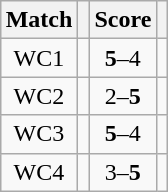<table class="wikitable" style="font-size: 100%; margin: 1em auto 1em auto;">
<tr>
<th>Match</th>
<th></th>
<th>Score</th>
<th></th>
</tr>
<tr>
<td align="center">WC1</td>
<td><strong></strong></td>
<td align="center"><strong>5</strong>–4</td>
<td></td>
</tr>
<tr>
<td align="center">WC2</td>
<td></td>
<td align="center">2–<strong>5</strong></td>
<td><strong></strong></td>
</tr>
<tr>
<td align="center">WC3</td>
<td><strong></strong></td>
<td align="center"><strong>5</strong>–4</td>
<td></td>
</tr>
<tr>
<td align="center">WC4</td>
<td></td>
<td align="center">3–<strong>5</strong></td>
<td><strong></strong></td>
</tr>
</table>
